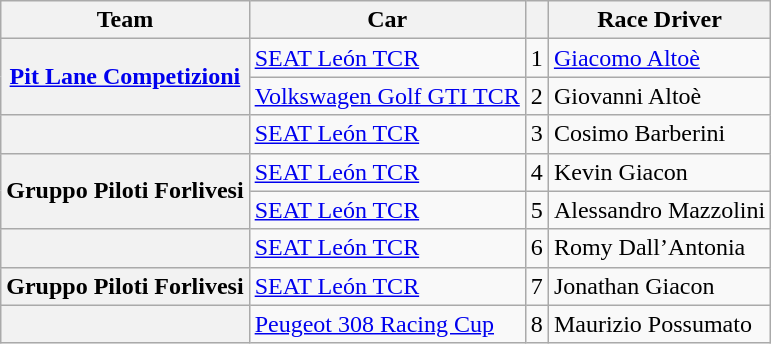<table class="wikitable">
<tr>
<th>Team</th>
<th>Car</th>
<th></th>
<th>Race Driver</th>
</tr>
<tr>
<th rowspan=2><a href='#'>Pit Lane Competizioni</a></th>
<td><a href='#'>SEAT León TCR</a></td>
<td>1</td>
<td> <a href='#'>Giacomo Altoè</a></td>
</tr>
<tr>
<td><a href='#'>Volkswagen Golf GTI TCR</a></td>
<td>2</td>
<td> Giovanni Altoè</td>
</tr>
<tr>
<th></th>
<td><a href='#'>SEAT León TCR</a></td>
<td>3</td>
<td> Cosimo Barberini</td>
</tr>
<tr>
<th rowspan=2>Gruppo Piloti Forlivesi</th>
<td><a href='#'>SEAT León TCR</a></td>
<td>4</td>
<td> Kevin Giacon</td>
</tr>
<tr>
<td><a href='#'>SEAT León TCR</a></td>
<td>5</td>
<td> Alessandro Mazzolini</td>
</tr>
<tr>
<th></th>
<td><a href='#'>SEAT León TCR</a></td>
<td>6</td>
<td> Romy Dall’Antonia</td>
</tr>
<tr>
<th>Gruppo Piloti Forlivesi</th>
<td><a href='#'>SEAT León TCR</a></td>
<td>7</td>
<td> Jonathan Giacon</td>
</tr>
<tr>
<th></th>
<td><a href='#'>Peugeot 308 Racing Cup</a></td>
<td>8</td>
<td> Maurizio Possumato</td>
</tr>
</table>
